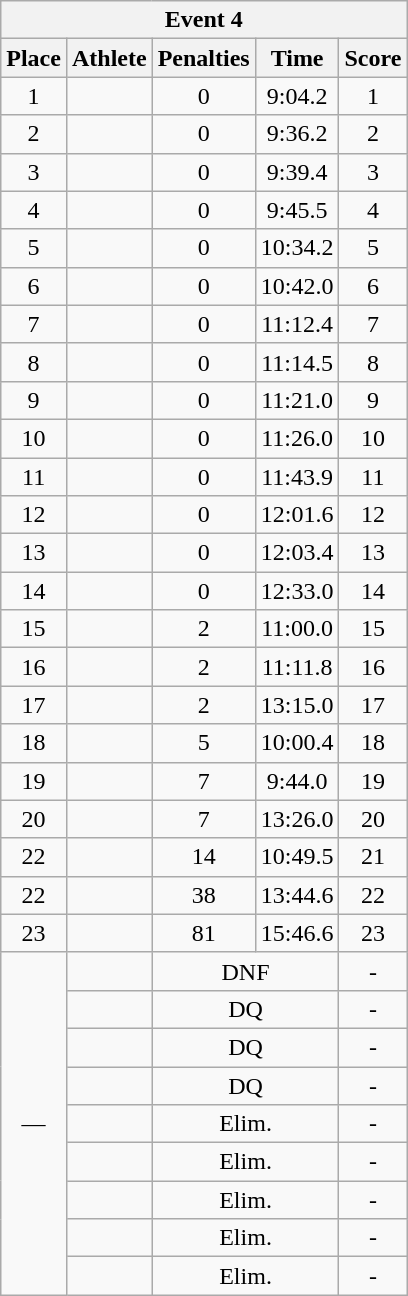<table class=wikitable style="text-align:center">
<tr>
<th colspan=5><strong>Event 4</strong></th>
</tr>
<tr>
<th>Place</th>
<th>Athlete</th>
<th>Penalties</th>
<th>Time</th>
<th>Score</th>
</tr>
<tr>
<td>1</td>
<td align=left></td>
<td>0</td>
<td>9:04.2</td>
<td>1</td>
</tr>
<tr>
<td>2</td>
<td align=left></td>
<td>0</td>
<td>9:36.2</td>
<td>2</td>
</tr>
<tr>
<td>3</td>
<td align=left></td>
<td>0</td>
<td>9:39.4</td>
<td>3</td>
</tr>
<tr>
<td>4</td>
<td align=left></td>
<td>0</td>
<td>9:45.5</td>
<td>4</td>
</tr>
<tr>
<td>5</td>
<td align=left></td>
<td>0</td>
<td>10:34.2</td>
<td>5</td>
</tr>
<tr>
<td>6</td>
<td align=left></td>
<td>0</td>
<td>10:42.0</td>
<td>6</td>
</tr>
<tr>
<td>7</td>
<td align=left></td>
<td>0</td>
<td>11:12.4</td>
<td>7</td>
</tr>
<tr>
<td>8</td>
<td align=left></td>
<td>0</td>
<td>11:14.5</td>
<td>8</td>
</tr>
<tr>
<td>9</td>
<td align=left></td>
<td>0</td>
<td>11:21.0</td>
<td>9</td>
</tr>
<tr>
<td>10</td>
<td align=left></td>
<td>0</td>
<td>11:26.0</td>
<td>10</td>
</tr>
<tr>
<td>11</td>
<td align=left></td>
<td>0</td>
<td>11:43.9</td>
<td>11</td>
</tr>
<tr>
<td>12</td>
<td align=left></td>
<td>0</td>
<td>12:01.6</td>
<td>12</td>
</tr>
<tr>
<td>13</td>
<td align=left></td>
<td>0</td>
<td>12:03.4</td>
<td>13</td>
</tr>
<tr>
<td>14</td>
<td align=left></td>
<td>0</td>
<td>12:33.0</td>
<td>14</td>
</tr>
<tr>
<td>15</td>
<td align=left></td>
<td>2</td>
<td>11:00.0</td>
<td>15</td>
</tr>
<tr>
<td>16</td>
<td align=left></td>
<td>2</td>
<td>11:11.8</td>
<td>16</td>
</tr>
<tr>
<td>17</td>
<td align=left></td>
<td>2</td>
<td>13:15.0</td>
<td>17</td>
</tr>
<tr>
<td>18</td>
<td align=left></td>
<td>5</td>
<td>10:00.4</td>
<td>18</td>
</tr>
<tr>
<td>19</td>
<td align=left></td>
<td>7</td>
<td>9:44.0</td>
<td>19</td>
</tr>
<tr>
<td>20</td>
<td align=left></td>
<td>7</td>
<td>13:26.0</td>
<td>20</td>
</tr>
<tr>
<td>22</td>
<td align=left></td>
<td>14</td>
<td>10:49.5</td>
<td>21</td>
</tr>
<tr>
<td>22</td>
<td align=left></td>
<td>38</td>
<td>13:44.6</td>
<td>22</td>
</tr>
<tr>
<td>23</td>
<td align=left></td>
<td>81</td>
<td>15:46.6</td>
<td>23</td>
</tr>
<tr>
<td rowspan=9>—</td>
<td align=left></td>
<td colspan=2>DNF</td>
<td>-</td>
</tr>
<tr>
<td align=left></td>
<td colspan=2>DQ</td>
<td>-</td>
</tr>
<tr>
<td align=left></td>
<td colspan=2>DQ</td>
<td>-</td>
</tr>
<tr>
<td align=left></td>
<td colspan=2>DQ</td>
<td>-</td>
</tr>
<tr>
<td align=left></td>
<td colspan=2>Elim.</td>
<td>-</td>
</tr>
<tr>
<td align=left></td>
<td colspan=2>Elim.</td>
<td>-</td>
</tr>
<tr>
<td align=left></td>
<td colspan=2>Elim.</td>
<td>-</td>
</tr>
<tr>
<td align=left></td>
<td colspan=2>Elim.</td>
<td>-</td>
</tr>
<tr>
<td align=left></td>
<td colspan=2>Elim.</td>
<td>-</td>
</tr>
</table>
